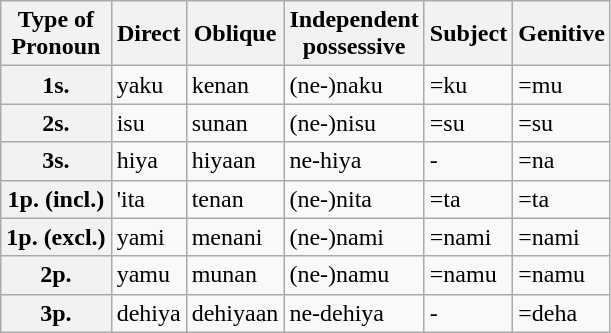<table class="wikitable">
<tr>
<th>Type of<br> Pronoun</th>
<th c=01>Direct</th>
<th c=02>Oblique</th>
<th c=03>Independent<br> possessive</th>
<th c=04>Subject</th>
<th c=05>Genitive</th>
</tr>
<tr>
<th>1s.</th>
<td c=01>yaku</td>
<td c=02>kenan</td>
<td c=03>(ne-)naku</td>
<td c=04>=ku</td>
<td c=05>=mu</td>
</tr>
<tr>
<th>2s.</th>
<td c=01>isu</td>
<td c=02>sunan</td>
<td c=03>(ne-)nisu</td>
<td c=04>=su</td>
<td c=05>=su</td>
</tr>
<tr>
<th>3s.</th>
<td c=01>hiya</td>
<td c=02>hiyaan</td>
<td c=03>ne-hiya</td>
<td c=04>-</td>
<td c=05>=na</td>
</tr>
<tr>
<th>1p. (incl.)</th>
<td c=01>'ita</td>
<td c=02>tenan</td>
<td c=03>(ne-)nita</td>
<td c=04>=ta</td>
<td c=05>=ta</td>
</tr>
<tr>
<th>1p. (excl.)</th>
<td c=01>yami</td>
<td c=02>menani</td>
<td c=03>(ne-)nami</td>
<td c=04>=nami</td>
<td c=05>=nami</td>
</tr>
<tr>
<th>2p.</th>
<td c=01>yamu</td>
<td c=02>munan</td>
<td c=03>(ne-)namu</td>
<td c=04>=namu</td>
<td c=05>=namu</td>
</tr>
<tr>
<th>3p.</th>
<td c=01>dehiya</td>
<td c=02>dehiyaan</td>
<td c=03>ne-dehiya</td>
<td c=04>-</td>
<td c=05>=deha</td>
</tr>
</table>
